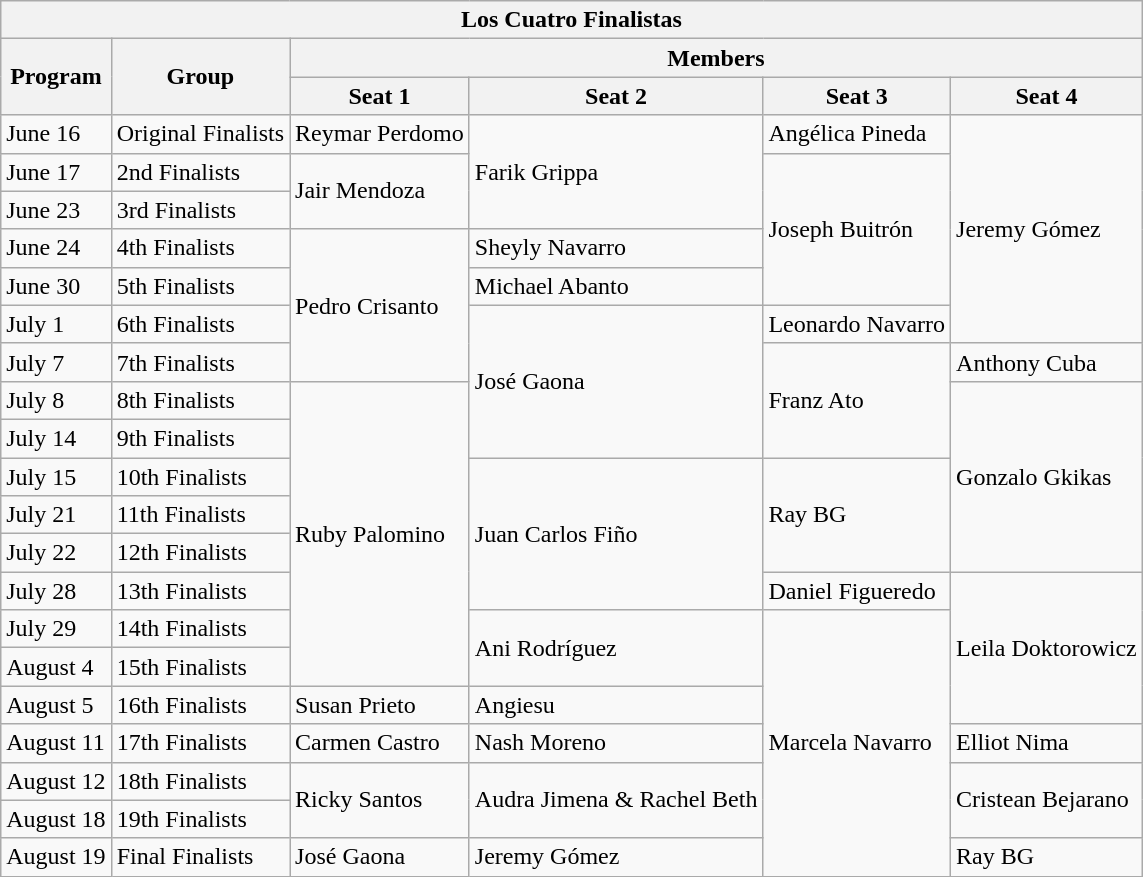<table class="wikitable">
<tr>
<th colspan="6">Los Cuatro Finalistas</th>
</tr>
<tr>
<th rowspan="2">Program</th>
<th rowspan="2">Group</th>
<th colspan="4">Members</th>
</tr>
<tr>
<th>Seat 1</th>
<th>Seat 2</th>
<th>Seat 3</th>
<th>Seat 4</th>
</tr>
<tr>
<td>June 16</td>
<td>Original Finalists</td>
<td>Reymar Perdomo</td>
<td rowspan="3">Farik Grippa</td>
<td>Angélica Pineda</td>
<td rowspan="6">Jeremy Gómez</td>
</tr>
<tr>
<td>June 17</td>
<td>2nd Finalists</td>
<td rowspan="2">Jair Mendoza</td>
<td rowspan="4">Joseph Buitrón</td>
</tr>
<tr>
<td>June 23</td>
<td>3rd Finalists</td>
</tr>
<tr>
<td>June 24</td>
<td>4th Finalists</td>
<td rowspan="4">Pedro Crisanto</td>
<td>Sheyly Navarro</td>
</tr>
<tr>
<td>June 30</td>
<td>5th Finalists</td>
<td>Michael Abanto</td>
</tr>
<tr>
<td>July 1</td>
<td>6th Finalists</td>
<td rowspan="4">José Gaona</td>
<td>Leonardo Navarro</td>
</tr>
<tr>
<td>July 7</td>
<td>7th Finalists</td>
<td rowspan="3">Franz Ato</td>
<td>Anthony Cuba</td>
</tr>
<tr>
<td>July 8</td>
<td>8th Finalists</td>
<td rowspan="8">Ruby Palomino</td>
<td rowspan="5">Gonzalo Gkikas</td>
</tr>
<tr>
<td>July 14</td>
<td>9th Finalists</td>
</tr>
<tr>
<td>July 15</td>
<td>10th Finalists</td>
<td rowspan="4">Juan Carlos Fiño</td>
<td rowspan="3">Ray BG</td>
</tr>
<tr>
<td>July 21</td>
<td>11th Finalists</td>
</tr>
<tr>
<td>July 22</td>
<td>12th Finalists</td>
</tr>
<tr>
<td>July 28</td>
<td>13th Finalists</td>
<td>Daniel Figueredo</td>
<td rowspan="4">Leila Doktorowicz</td>
</tr>
<tr>
<td>July 29</td>
<td>14th Finalists</td>
<td rowspan="2">Ani Rodríguez</td>
<td rowspan="7">Marcela Navarro</td>
</tr>
<tr>
<td>August 4</td>
<td>15th Finalists</td>
</tr>
<tr>
<td>August 5</td>
<td>16th Finalists</td>
<td>Susan Prieto</td>
<td>Angiesu</td>
</tr>
<tr>
<td>August 11</td>
<td>17th Finalists</td>
<td>Carmen Castro</td>
<td>Nash Moreno</td>
<td>Elliot Nima</td>
</tr>
<tr>
<td>August 12</td>
<td>18th Finalists</td>
<td rowspan="2">Ricky Santos</td>
<td rowspan="2">Audra Jimena & Rachel Beth</td>
<td rowspan="2">Cristean Bejarano</td>
</tr>
<tr>
<td>August 18</td>
<td>19th Finalists</td>
</tr>
<tr>
<td>August 19</td>
<td>Final Finalists</td>
<td>José Gaona</td>
<td>Jeremy Gómez</td>
<td>Ray BG</td>
</tr>
</table>
